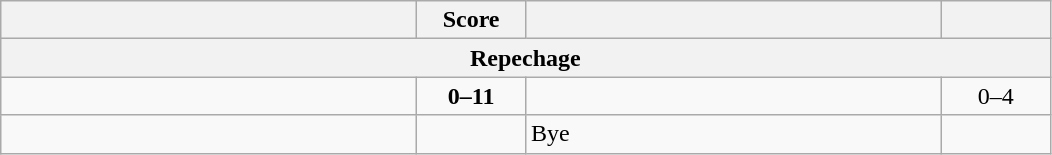<table class="wikitable" style="text-align: left; ">
<tr>
<th align="right" width="270"></th>
<th width="65">Score</th>
<th align="left" width="270"></th>
<th width="65"></th>
</tr>
<tr>
<th colspan=4>Repechage</th>
</tr>
<tr>
<td></td>
<td align="center"><strong>0–11</strong></td>
<td><strong></strong></td>
<td align=center>0–4 <strong></strong></td>
</tr>
<tr>
<td><strong></strong></td>
<td></td>
<td>Bye</td>
<td></td>
</tr>
</table>
